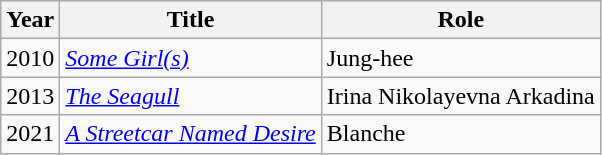<table class="wikitable">
<tr>
<th>Year</th>
<th>Title</th>
<th>Role</th>
</tr>
<tr>
<td>2010</td>
<td><em><a href='#'>Some Girl(s)</a></em></td>
<td>Jung-hee</td>
</tr>
<tr>
<td>2013</td>
<td><em><a href='#'>The Seagull</a></em></td>
<td>Irina Nikolayevna Arkadina</td>
</tr>
<tr>
<td>2021</td>
<td><em><a href='#'>A Streetcar Named Desire</a></em></td>
<td>Blanche </td>
</tr>
</table>
